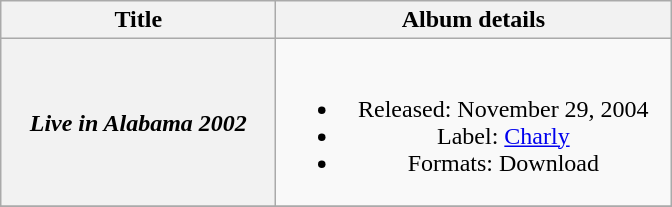<table class="wikitable plainrowheaders" style="text-align:center;" border="1">
<tr>
<th rowspan="1" style="width:11em;">Title</th>
<th rowspan="1" style="width:16em;">Album details</th>
</tr>
<tr>
<th scope="row"><em>Live in Alabama 2002</em></th>
<td><br><ul><li>Released: November 29, 2004</li><li>Label: <a href='#'>Charly</a></li><li>Formats: Download</li></ul></td>
</tr>
<tr>
</tr>
</table>
